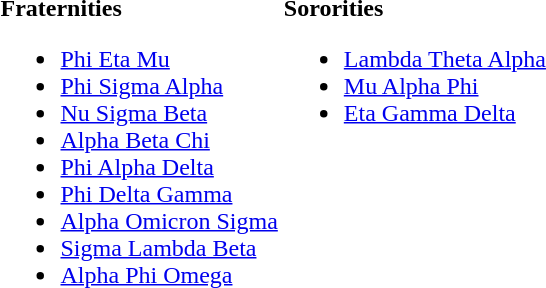<table>
<tr>
<td valign="top"><br><strong>Fraternities</strong><ul><li><a href='#'>Phi Eta Mu</a></li><li><a href='#'>Phi Sigma Alpha</a></li><li><a href='#'>Nu Sigma Beta</a></li><li><a href='#'>Alpha Beta Chi</a></li><li><a href='#'>Phi Alpha Delta</a></li><li><a href='#'>Phi Delta Gamma</a></li><li><a href='#'>Alpha Omicron Sigma</a></li><li><a href='#'>Sigma Lambda Beta</a></li><li><a href='#'>Alpha Phi Omega</a></li></ul></td>
<td valign="top"><br><strong>Sororities</strong><ul><li><a href='#'>Lambda Theta Alpha</a></li><li><a href='#'>Mu Alpha Phi</a></li><li><a href='#'>Eta Gamma Delta</a></li></ul></td>
</tr>
</table>
